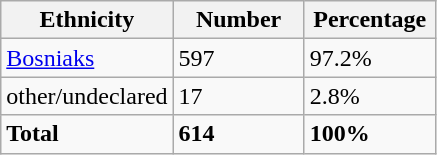<table class="wikitable">
<tr>
<th width="100px">Ethnicity</th>
<th width="80px">Number</th>
<th width="80px">Percentage</th>
</tr>
<tr>
<td><a href='#'>Bosniaks</a></td>
<td>597</td>
<td>97.2%</td>
</tr>
<tr>
<td>other/undeclared</td>
<td>17</td>
<td>2.8%</td>
</tr>
<tr>
<td><strong>Total</strong></td>
<td><strong>614</strong></td>
<td><strong>100%</strong></td>
</tr>
</table>
